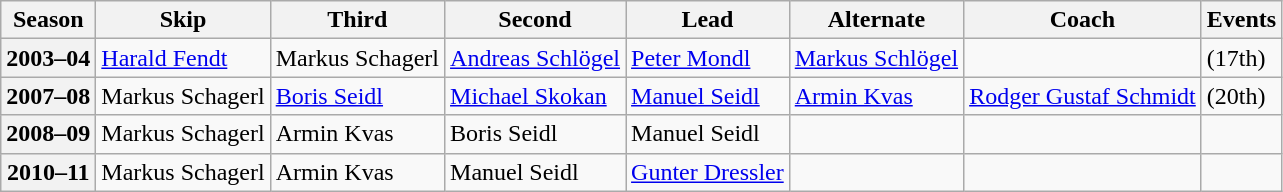<table class="wikitable">
<tr>
<th scope="col">Season</th>
<th scope="col">Skip</th>
<th scope="col">Third</th>
<th scope="col">Second</th>
<th scope="col">Lead</th>
<th scope="col">Alternate</th>
<th scope="col">Coach</th>
<th scope="col">Events</th>
</tr>
<tr>
<th scope="row">2003–04</th>
<td><a href='#'>Harald Fendt</a></td>
<td>Markus Schagerl</td>
<td><a href='#'>Andreas Schlögel</a></td>
<td><a href='#'>Peter Mondl</a></td>
<td><a href='#'>Markus Schlögel</a></td>
<td></td>
<td> (17th)</td>
</tr>
<tr>
<th scope="row">2007–08</th>
<td>Markus Schagerl</td>
<td><a href='#'>Boris Seidl</a></td>
<td><a href='#'>Michael Skokan</a></td>
<td><a href='#'>Manuel Seidl</a></td>
<td><a href='#'>Armin Kvas</a></td>
<td><a href='#'>Rodger Gustaf Schmidt</a></td>
<td> (20th)</td>
</tr>
<tr>
<th scope="row">2008–09</th>
<td>Markus Schagerl</td>
<td>Armin Kvas</td>
<td>Boris Seidl</td>
<td>Manuel Seidl</td>
<td></td>
<td></td>
<td></td>
</tr>
<tr>
<th scope="row">2010–11</th>
<td>Markus Schagerl</td>
<td>Armin Kvas</td>
<td>Manuel Seidl</td>
<td><a href='#'>Gunter Dressler</a></td>
<td></td>
<td></td>
<td></td>
</tr>
</table>
